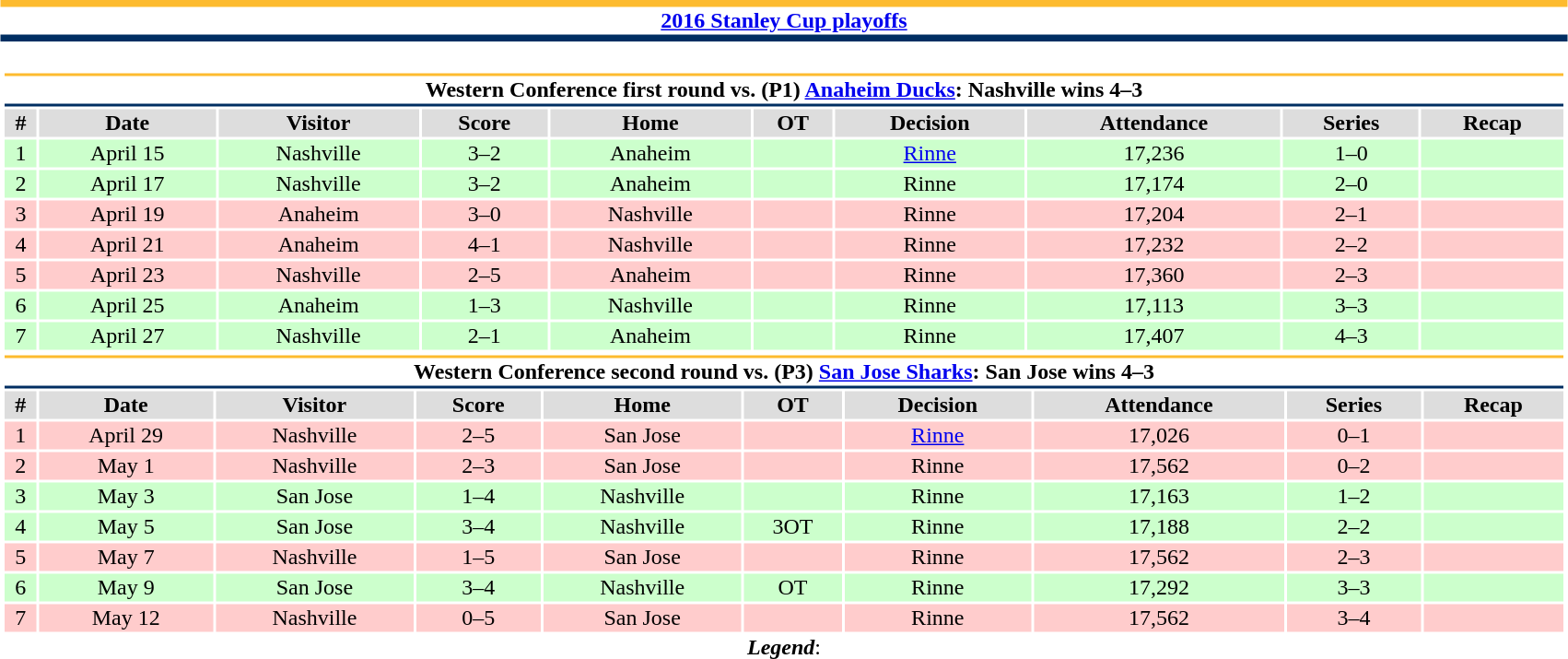<table class="toccolours" width=90% style="clear:both; margin:1.5em auto; text-align:center;">
<tr>
<th colspan=11 style="background:#FFFFFF; border-top:#FDBB2F 5px solid; border-bottom:#002E62 5px solid;"><a href='#'>2016 Stanley Cup playoffs</a></th>
</tr>
<tr>
<td colspan=10><br><table class="toccolours collapsible collapsed" width=100%>
<tr>
<th colspan=10 style="background:#FFFFFF; border-top:#FDBB2F 2px solid; border-bottom:#002E62 2px solid;">Western Conference first round vs. (P1) <a href='#'>Anaheim Ducks</a>: Nashville wins 4–3</th>
</tr>
<tr align="center" bgcolor="#dddddd">
<th>#</th>
<th>Date</th>
<th>Visitor</th>
<th>Score</th>
<th>Home</th>
<th>OT</th>
<th>Decision</th>
<th>Attendance</th>
<th>Series</th>
<th>Recap</th>
</tr>
<tr style="text-align:center; background:#cfc;">
<td>1</td>
<td>April 15</td>
<td>Nashville</td>
<td>3–2</td>
<td>Anaheim</td>
<td></td>
<td><a href='#'>Rinne</a></td>
<td>17,236</td>
<td>1–0</td>
<td></td>
</tr>
<tr style="text-align:center; background:#cfc;">
<td>2</td>
<td>April 17</td>
<td>Nashville</td>
<td>3–2</td>
<td>Anaheim</td>
<td></td>
<td>Rinne</td>
<td>17,174</td>
<td>2–0</td>
<td></td>
</tr>
<tr style="text-align:center; background:#fcc;">
<td>3</td>
<td>April 19</td>
<td>Anaheim</td>
<td>3–0</td>
<td>Nashville</td>
<td></td>
<td>Rinne</td>
<td>17,204</td>
<td>2–1</td>
<td></td>
</tr>
<tr style="text-align:center; background:#fcc;">
<td>4</td>
<td>April 21</td>
<td>Anaheim</td>
<td>4–1</td>
<td>Nashville</td>
<td></td>
<td>Rinne</td>
<td>17,232</td>
<td>2–2</td>
<td></td>
</tr>
<tr style="text-align:center; background:#fcc;">
<td>5</td>
<td>April 23</td>
<td>Nashville</td>
<td>2–5</td>
<td>Anaheim</td>
<td></td>
<td>Rinne</td>
<td>17,360</td>
<td>2–3</td>
<td></td>
</tr>
<tr style="text-align:center; background:#cfc;">
<td>6</td>
<td>April 25</td>
<td>Anaheim</td>
<td>1–3</td>
<td>Nashville</td>
<td></td>
<td>Rinne</td>
<td>17,113</td>
<td>3–3</td>
<td></td>
</tr>
<tr style="text-align:center; background:#cfc;">
<td>7</td>
<td>April 27</td>
<td>Nashville</td>
<td>2–1</td>
<td>Anaheim</td>
<td></td>
<td>Rinne</td>
<td>17,407</td>
<td>4–3</td>
<td></td>
</tr>
</table>
<table class="toccolours collapsible collapsed" width=100%>
<tr>
<th colspan=10 style="background:#FFFFFF; border-top:#FDBB2F 2px solid; border-bottom:#002E62 2px solid;">Western Conference second round vs. (P3) <a href='#'>San Jose Sharks</a>: San Jose wins 4–3</th>
</tr>
<tr align="center" bgcolor="#dddddd">
<th>#</th>
<th>Date</th>
<th>Visitor</th>
<th>Score</th>
<th>Home</th>
<th>OT</th>
<th>Decision</th>
<th>Attendance</th>
<th>Series</th>
<th>Recap</th>
</tr>
<tr style="text-align:center; background:#fcc;">
<td>1</td>
<td>April 29</td>
<td>Nashville</td>
<td>2–5</td>
<td>San Jose</td>
<td></td>
<td><a href='#'>Rinne</a></td>
<td>17,026</td>
<td>0–1</td>
<td></td>
</tr>
<tr style="text-align:center; background:#fcc;">
<td>2</td>
<td>May 1</td>
<td>Nashville</td>
<td>2–3</td>
<td>San Jose</td>
<td></td>
<td>Rinne</td>
<td>17,562</td>
<td>0–2</td>
<td></td>
</tr>
<tr style="text-align:center; background:#cfc;">
<td>3</td>
<td>May 3</td>
<td>San Jose</td>
<td>1–4</td>
<td>Nashville</td>
<td></td>
<td>Rinne</td>
<td>17,163</td>
<td>1–2</td>
<td></td>
</tr>
<tr style="text-align:center; background:#cfc;">
<td>4</td>
<td>May 5</td>
<td>San Jose</td>
<td>3–4</td>
<td>Nashville</td>
<td>3OT</td>
<td>Rinne</td>
<td>17,188</td>
<td>2–2</td>
<td></td>
</tr>
<tr style="text-align:center; background:#fcc;">
<td>5</td>
<td>May 7</td>
<td>Nashville</td>
<td>1–5</td>
<td>San Jose</td>
<td></td>
<td>Rinne</td>
<td>17,562</td>
<td>2–3</td>
<td></td>
</tr>
<tr style="text-align:center; background:#cfc;">
<td>6</td>
<td>May 9</td>
<td>San Jose</td>
<td>3–4</td>
<td>Nashville</td>
<td>OT</td>
<td>Rinne</td>
<td>17,292</td>
<td>3–3</td>
<td></td>
</tr>
<tr style="text-align:center;background:#fcc;">
<td>7</td>
<td>May 12</td>
<td>Nashville</td>
<td>0–5</td>
<td>San Jose</td>
<td></td>
<td>Rinne</td>
<td>17,562</td>
<td>3–4</td>
<td></td>
</tr>
</table>
<strong><em>Legend</em></strong>:

</td>
</tr>
</table>
